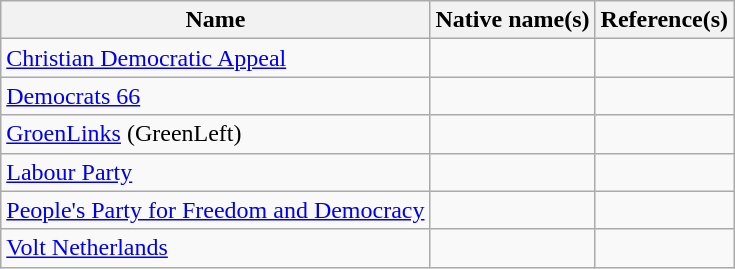<table class="wikitable">
<tr>
<th>Name</th>
<th>Native name(s)</th>
<th>Reference(s)</th>
</tr>
<tr>
<td><a href='#'>Christian Democratic Appeal</a></td>
<td></td>
<td></td>
</tr>
<tr>
<td><a href='#'>Democrats 66</a></td>
<td></td>
<td></td>
</tr>
<tr>
<td><a href='#'>GroenLinks</a> (GreenLeft)</td>
<td></td>
<td></td>
</tr>
<tr>
<td><a href='#'>Labour Party</a></td>
<td></td>
<td></td>
</tr>
<tr>
<td><a href='#'>People's Party for Freedom and Democracy</a></td>
<td></td>
<td></td>
</tr>
<tr>
<td><a href='#'>Volt Netherlands</a></td>
<td></td>
<td></td>
</tr>
</table>
